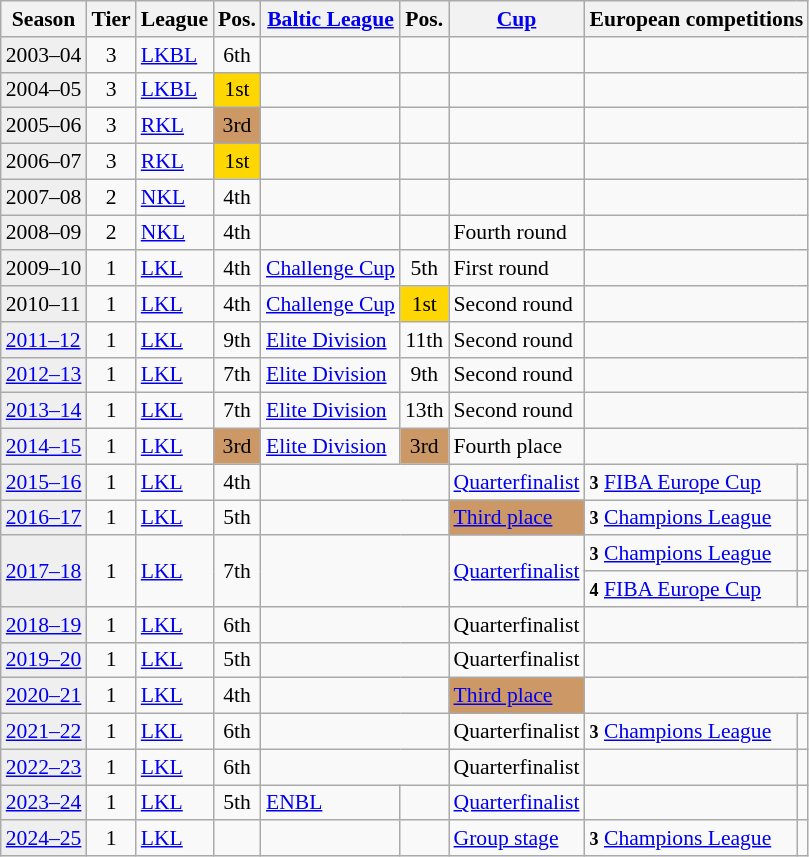<table class="wikitable" style="font-size:90%">
<tr>
<th>Season</th>
<th>Tier</th>
<th>League</th>
<th>Pos.</th>
<th><a href='#'>Baltic League</a></th>
<th>Pos.</th>
<th><a href='#'>Cup</a></th>
<th colspan=2>European competitions</th>
</tr>
<tr>
<td style="background:#efefef;">2003–04</td>
<td style="text-align:center;">3</td>
<td><a href='#'>LKBL</a></td>
<td style="text-align:center;">6th</td>
<td></td>
<td style="text-align:center;"></td>
<td></td>
<td colspan=2></td>
</tr>
<tr>
<td style="background:#efefef;">2004–05</td>
<td style="text-align:center;">3</td>
<td><a href='#'>LKBL</a></td>
<td style="background:gold; text-align:center;">1st</td>
<td></td>
<td style="text-align:center;"></td>
<td></td>
<td colspan=2></td>
</tr>
<tr>
<td style="background:#efefef;">2005–06</td>
<td style="text-align:center;">3</td>
<td><a href='#'>RKL</a></td>
<td style="background:#cc9966; text-align:center;">3rd</td>
<td></td>
<td style="text-align:center;"></td>
<td></td>
<td colspan=2></td>
</tr>
<tr>
<td style="background:#efefef;">2006–07</td>
<td style="text-align:center;">3</td>
<td><a href='#'>RKL</a></td>
<td style="background:gold; text-align:center;">1st</td>
<td></td>
<td style="text-align:center;"></td>
<td></td>
<td colspan=2></td>
</tr>
<tr>
<td style="background:#efefef;">2007–08</td>
<td style="text-align:center;">2</td>
<td><a href='#'>NKL</a></td>
<td style="text-align:center;">4th</td>
<td></td>
<td style="text-align:center;"></td>
<td></td>
<td colspan=2></td>
</tr>
<tr>
<td style="background:#efefef;">2008–09</td>
<td style="text-align:center;">2</td>
<td><a href='#'>NKL</a></td>
<td style="text-align:center;">4th</td>
<td></td>
<td style="text-align:center;"></td>
<td>Fourth round</td>
<td colspan=2></td>
</tr>
<tr>
<td style="background:#efefef;">2009–10</td>
<td style="text-align:center;">1</td>
<td><a href='#'>LKL</a></td>
<td style="text-align:center;">4th</td>
<td><a href='#'>Challenge Cup</a></td>
<td style="text-align:center;">5th</td>
<td>First round</td>
<td colspan=2></td>
</tr>
<tr>
<td style="background:#efefef;">2010–11</td>
<td style="text-align:center;">1</td>
<td><a href='#'>LKL</a></td>
<td style="text-align:center;">4th</td>
<td><a href='#'>Challenge Cup</a></td>
<td style="background:gold; text-align:center;">1st</td>
<td>Second round</td>
<td colspan=2></td>
</tr>
<tr>
<td style="background:#efefef;"><a href='#'>2011–12</a></td>
<td style="text-align:center;">1</td>
<td><a href='#'>LKL</a></td>
<td style="text-align:center;">9th</td>
<td><a href='#'>Elite Division</a></td>
<td style="text-align:center;">11th</td>
<td>Second round</td>
<td colspan=2></td>
</tr>
<tr>
<td style="background:#efefef;"><a href='#'>2012–13</a></td>
<td style="text-align:center;">1</td>
<td><a href='#'>LKL</a></td>
<td style="text-align:center;">7th</td>
<td><a href='#'>Elite Division</a></td>
<td style="text-align:center;">9th</td>
<td>Second round</td>
<td colspan=2></td>
</tr>
<tr>
<td style="background:#efefef;"><a href='#'>2013–14</a></td>
<td style="text-align:center;">1</td>
<td><a href='#'>LKL</a></td>
<td style="text-align:center;">7th</td>
<td><a href='#'>Elite Division</a></td>
<td style="text-align:center;">13th</td>
<td>Second round</td>
<td colspan=2></td>
</tr>
<tr>
<td style="background:#efefef;"><a href='#'>2014–15</a></td>
<td style="text-align:center;">1</td>
<td><a href='#'>LKL</a></td>
<td style="background:#cc9966; text-align:center;">3rd</td>
<td><a href='#'>Elite Division</a></td>
<td style="background:#cc9966; text-align:center;">3rd</td>
<td>Fourth place</td>
<td colspan=2></td>
</tr>
<tr>
<td style="background:#efefef;"><a href='#'>2015–16</a></td>
<td style="text-align:center;">1</td>
<td><a href='#'>LKL</a></td>
<td align=center>4th</td>
<td colspan=2></td>
<td><a href='#'>Quarterfinalist</a></td>
<td><small><strong>3</strong></small> <a href='#'>FIBA Europe Cup</a></td>
<td align=center></td>
</tr>
<tr>
<td style="background:#efefef;"><a href='#'>2016–17</a></td>
<td style="text-align:center;">1</td>
<td><a href='#'>LKL</a></td>
<td align=center>5th</td>
<td colspan=2></td>
<td style="background:#cc9966;"><a href='#'>Third place</a></td>
<td><small><strong>3</strong></small> <a href='#'>Champions League</a></td>
<td align=center></td>
</tr>
<tr>
<td rowspan=2 style="background:#efefef;"><a href='#'>2017–18</a></td>
<td rowspan=2 style="text-align:center;">1</td>
<td rowspan=2><a href='#'>LKL</a></td>
<td rowspan=2 align=center>7th</td>
<td rowspan=2 colspan=2></td>
<td rowspan=2><a href='#'>Quarterfinalist</a></td>
<td><small><strong>3</strong></small> <a href='#'>Champions League</a></td>
<td align=center></td>
</tr>
<tr>
<td><small><strong>4</strong></small> <a href='#'>FIBA Europe Cup</a></td>
<td align=center></td>
</tr>
<tr>
<td style="background:#efefef;"><a href='#'>2018–19</a></td>
<td style="text-align:center;">1</td>
<td><a href='#'>LKL</a></td>
<td align=center>6th</td>
<td colspan=2></td>
<td>Quarterfinalist</td>
<td colspan=2></td>
</tr>
<tr>
<td style="background:#efefef;"><a href='#'>2019–20</a></td>
<td style="text-align:center;">1</td>
<td><a href='#'>LKL</a></td>
<td align=center>5th</td>
<td colspan=2></td>
<td>Quarterfinalist</td>
<td colspan=2></td>
</tr>
<tr>
<td style="background:#efefef;"><a href='#'>2020–21</a></td>
<td style="text-align:center;">1</td>
<td><a href='#'>LKL</a></td>
<td align=center>4th</td>
<td colspan=2></td>
<td style="background:#cc9966;"><a href='#'>Third place</a></td>
<td colspan=2></td>
</tr>
<tr>
<td style="background:#efefef;"><a href='#'>2021–22</a></td>
<td style="text-align:center;">1</td>
<td><a href='#'>LKL</a></td>
<td align=center>6th</td>
<td colspan=2></td>
<td>Quarterfinalist</td>
<td><small><strong>3</strong></small> <a href='#'>Champions League</a></td>
<td align=center></td>
</tr>
<tr>
<td style="background:#efefef;"><a href='#'>2022–23</a></td>
<td style="text-align:center;">1</td>
<td><a href='#'>LKL</a></td>
<td align=center>6th</td>
<td colspan=2></td>
<td>Quarterfinalist</td>
<td></td>
<td></td>
</tr>
<tr>
<td style="background:#efefef;"><a href='#'>2023–24</a></td>
<td style="text-align:center;">1</td>
<td><a href='#'>LKL</a></td>
<td align=center>5th</td>
<td><a href='#'>ENBL</a></td>
<td align=center></td>
<td><a href='#'>Quarterfinalist</a></td>
<td></td>
<td></td>
</tr>
<tr>
<td style="background:#efefef;"><a href='#'>2024–25</a></td>
<td style="text-align:center;">1</td>
<td><a href='#'>LKL</a></td>
<td align=center></td>
<td></td>
<td></td>
<td><a href='#'>Group stage</a></td>
<td><small><strong>3</strong></small> <a href='#'>Champions League</a></td>
<td align=center></td>
</tr>
</table>
